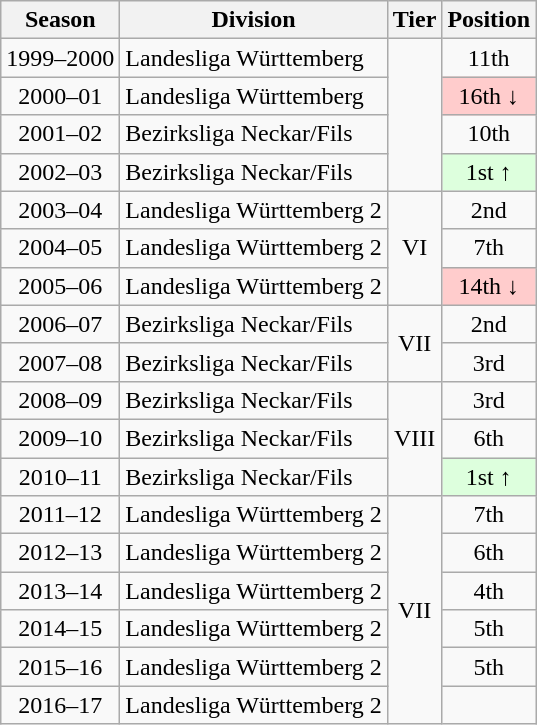<table class="wikitable">
<tr>
<th>Season</th>
<th>Division</th>
<th>Tier</th>
<th>Position</th>
</tr>
<tr align="center">
<td>1999–2000</td>
<td align="left">Landesliga Württemberg</td>
<td rowspan=4></td>
<td>11th</td>
</tr>
<tr align="center">
<td>2000–01</td>
<td align="left">Landesliga Württemberg</td>
<td style="background:#ffcccc">16th ↓</td>
</tr>
<tr align="center">
<td>2001–02</td>
<td align="left">Bezirksliga Neckar/Fils</td>
<td>10th</td>
</tr>
<tr align="center">
<td>2002–03</td>
<td align="left">Bezirksliga Neckar/Fils</td>
<td style="background:#ddffdd">1st ↑</td>
</tr>
<tr align="center">
<td>2003–04</td>
<td align="left">Landesliga Württemberg 2</td>
<td rowspan=3>VI</td>
<td>2nd</td>
</tr>
<tr align="center">
<td>2004–05</td>
<td align="left">Landesliga Württemberg 2</td>
<td>7th</td>
</tr>
<tr align="center">
<td>2005–06</td>
<td align="left">Landesliga Württemberg 2</td>
<td style="background:#ffcccc">14th ↓</td>
</tr>
<tr align="center">
<td>2006–07</td>
<td align="left">Bezirksliga Neckar/Fils</td>
<td rowspan=2>VII</td>
<td>2nd</td>
</tr>
<tr align="center">
<td>2007–08</td>
<td align="left">Bezirksliga Neckar/Fils</td>
<td>3rd</td>
</tr>
<tr align="center">
<td>2008–09</td>
<td align="left">Bezirksliga Neckar/Fils</td>
<td rowspan=3>VIII</td>
<td>3rd</td>
</tr>
<tr align="center">
<td>2009–10</td>
<td align="left">Bezirksliga Neckar/Fils</td>
<td>6th</td>
</tr>
<tr align="center">
<td>2010–11</td>
<td align="left">Bezirksliga Neckar/Fils</td>
<td style="background:#ddffdd">1st ↑</td>
</tr>
<tr align="center">
<td>2011–12</td>
<td align="left">Landesliga Württemberg 2</td>
<td rowspan=6>VII</td>
<td>7th</td>
</tr>
<tr align="center">
<td>2012–13</td>
<td align="left">Landesliga Württemberg 2</td>
<td>6th</td>
</tr>
<tr align="center">
<td>2013–14</td>
<td align="left">Landesliga Württemberg 2</td>
<td>4th</td>
</tr>
<tr align="center">
<td>2014–15</td>
<td align="left">Landesliga Württemberg 2</td>
<td>5th</td>
</tr>
<tr align="center">
<td>2015–16</td>
<td align="left">Landesliga Württemberg 2</td>
<td>5th</td>
</tr>
<tr align="center">
<td>2016–17</td>
<td align="left">Landesliga Württemberg 2</td>
<td></td>
</tr>
</table>
